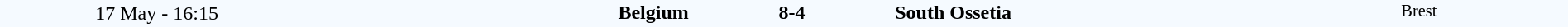<table style="width: 100%; background:#F5FAFF;" cellspacing="0">
<tr>
<td align=center rowspan=3 width=20%>17 May - 16:15</td>
</tr>
<tr>
<td width=24% align=right><strong>Belgium</strong></td>
<td align=center width=13%><strong>8-4</strong></td>
<td width=24%><strong>South Ossetia</strong></td>
<td style=font-size:85% rowspan=3 valign=top align=center>Brest</td>
</tr>
<tr style=font-size:85%>
<td align=right valign=top></td>
<td></td>
<td></td>
</tr>
</table>
